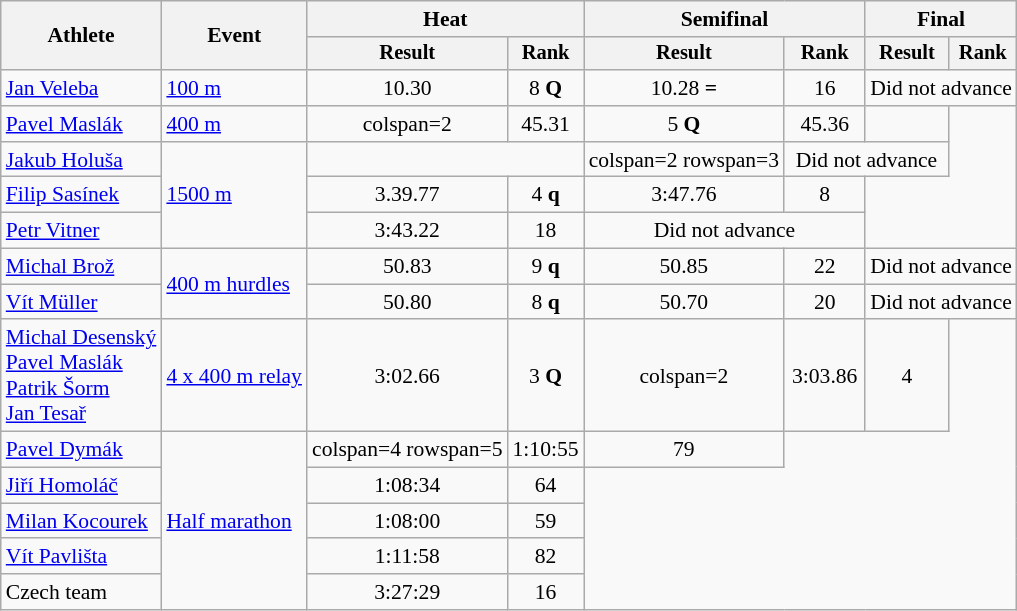<table class="wikitable" style="font-size:90%">
<tr>
<th rowspan=2>Athlete</th>
<th rowspan=2>Event</th>
<th colspan=2>Heat</th>
<th colspan=2>Semifinal</th>
<th colspan=2>Final</th>
</tr>
<tr style="font-size:95%">
<th>Result</th>
<th>Rank</th>
<th>Result</th>
<th>Rank</th>
<th>Result</th>
<th>Rank</th>
</tr>
<tr align=center>
<td align=left><a href='#'>Jan Veleba</a></td>
<td style="text-align:left;"><a href='#'>100 m</a></td>
<td>10.30</td>
<td>8 <strong>Q</strong></td>
<td>10.28 <strong>=</strong></td>
<td>16</td>
<td colspan=2>Did not advance</td>
</tr>
<tr align=center>
<td align=left><a href='#'>Pavel Maslák</a></td>
<td style="text-align:left;"><a href='#'>400 m</a></td>
<td>colspan=2 </td>
<td>45.31 <strong></strong></td>
<td>5 <strong>Q</strong></td>
<td>45.36</td>
<td></td>
</tr>
<tr align=center>
<td align=left><a href='#'>Jakub Holuša</a></td>
<td style="text-align:left;" rowspan=3><a href='#'>1500 m</a></td>
<td colspan=2></td>
<td>colspan=2 rowspan=3 </td>
<td colspan=2>Did not advance</td>
</tr>
<tr align=center>
<td align=left><a href='#'>Filip Sasínek</a></td>
<td>3.39.77</td>
<td>4 <strong>q</strong></td>
<td>3:47.76</td>
<td>8</td>
</tr>
<tr align=center>
<td align=left><a href='#'>Petr Vitner</a></td>
<td>3:43.22</td>
<td>18</td>
<td colspan=2>Did not advance</td>
</tr>
<tr align=center>
<td align=left><a href='#'>Michal Brož</a></td>
<td style="text-align:left;" rowspan=2><a href='#'>400 m hurdles</a></td>
<td>50.83</td>
<td>9 <strong>q</strong></td>
<td>50.85</td>
<td>22</td>
<td colspan=2>Did not advance</td>
</tr>
<tr align=center>
<td align=left><a href='#'>Vít Müller</a></td>
<td>50.80</td>
<td>8 <strong>q</strong></td>
<td>50.70</td>
<td>20</td>
<td colspan=2>Did not advance</td>
</tr>
<tr align=center>
<td align=left><a href='#'>Michal Desenský</a><br><a href='#'>Pavel Maslák</a><br><a href='#'>Patrik Šorm</a><br><a href='#'>Jan Tesař</a></td>
<td style="text-align:left;"><a href='#'>4 x 400 m relay</a></td>
<td>3:02.66 <strong></strong></td>
<td>3 <strong>Q</strong></td>
<td>colspan=2 </td>
<td>3:03.86</td>
<td>4</td>
</tr>
<tr align=center>
<td align=left><a href='#'>Pavel Dymák</a></td>
<td style="text-align:left;" rowspan=5><a href='#'>Half marathon</a></td>
<td>colspan=4 rowspan=5 </td>
<td>1:10:55</td>
<td>79</td>
</tr>
<tr align=center>
<td align=left><a href='#'>Jiří Homoláč</a></td>
<td>1:08:34</td>
<td>64</td>
</tr>
<tr align=center>
<td align=left><a href='#'>Milan Kocourek</a></td>
<td>1:08:00</td>
<td>59</td>
</tr>
<tr align=center>
<td align=left><a href='#'>Vít Pavlišta</a></td>
<td>1:11:58</td>
<td>82</td>
</tr>
<tr align=center>
<td align=left>Czech team</td>
<td>3:27:29</td>
<td>16</td>
</tr>
</table>
